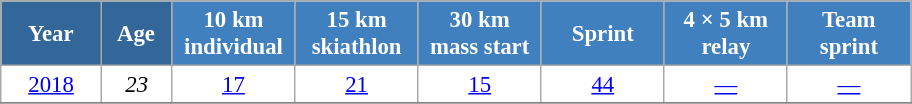<table class="wikitable" style="font-size:95%; text-align:center; border:grey solid 1px; border-collapse:collapse; background:#ffffff;">
<tr>
<th style="background-color:#369; color:white; width:60px;"> Year </th>
<th style="background-color:#369; color:white; width:40px;"> Age </th>
<th style="background-color:#4180be; color:white; width:75px;"> 10 km <br> individual </th>
<th style="background-color:#4180be; color:white; width:75px;"> 15 km <br> skiathlon </th>
<th style="background-color:#4180be; color:white; width:75px;"> 30 km <br> mass start </th>
<th style="background-color:#4180be; color:white; width:75px;"> Sprint </th>
<th style="background-color:#4180be; color:white; width:75px;"> 4 × 5 km <br> relay </th>
<th style="background-color:#4180be; color:white; width:75px;"> Team <br> sprint </th>
</tr>
<tr>
<td><a href='#'>2018</a></td>
<td><em>23</em></td>
<td><a href='#'>17</a></td>
<td><a href='#'>21</a></td>
<td><a href='#'>15</a></td>
<td><a href='#'>44</a></td>
<td><a href='#'>—</a></td>
<td><a href='#'>—</a></td>
</tr>
<tr>
</tr>
</table>
